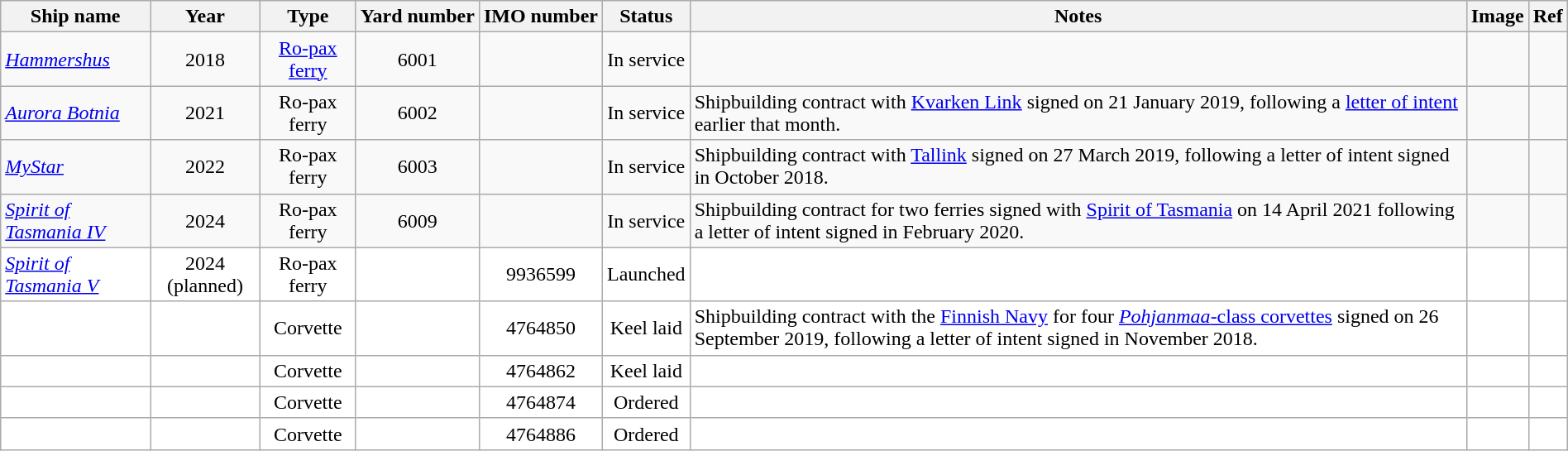<table class="wikitable sortable" style="width:100%; text-align:center;">
<tr>
<th class="unsortable">Ship name</th>
<th style=white-space:nowrap>Year</th>
<th>Type</th>
<th style=white-space:nowrap>Yard number</th>
<th style=white-space:nowrap>IMO number</th>
<th style=white-space:nowrap>Status</th>
<th class="unsortable">Notes</th>
<th class="unsortable">Image</th>
<th class="unsortable">Ref</th>
</tr>
<tr>
<td align="left"><a href='#'><em>Hammershus</em></a></td>
<td>2018</td>
<td><a href='#'>Ro-pax</a> <a href='#'>ferry</a></td>
<td>6001</td>
<td></td>
<td>In service</td>
<td></td>
<td></td>
<td></td>
</tr>
<tr>
<td align="left"><em><a href='#'>Aurora Botnia</a></em></td>
<td>2021</td>
<td>Ro-pax ferry</td>
<td>6002</td>
<td></td>
<td>In service</td>
<td align="left">Shipbuilding contract with <a href='#'>Kvarken Link</a> signed on 21 January 2019, following a <a href='#'>letter of intent</a> earlier that month.</td>
<td></td>
<td></td>
</tr>
<tr>
<td align="left"><em><a href='#'>MyStar</a></em></td>
<td>2022</td>
<td>Ro-pax ferry</td>
<td>6003</td>
<td></td>
<td>In service</td>
<td align="left">Shipbuilding contract with <a href='#'>Tallink</a> signed on 27 March 2019, following a letter of intent signed in October 2018.</td>
<td></td>
<td></td>
</tr>
<tr>
<td align="left"><em><a href='#'>Spirit of Tasmania IV</a></em></td>
<td>2024</td>
<td>Ro-pax ferry</td>
<td>6009</td>
<td></td>
<td>In service</td>
<td align="left">Shipbuilding contract for two ferries signed with <a href='#'>Spirit of Tasmania</a> on 14 April 2021 following a letter of intent signed in February 2020.</td>
<td></td>
<td></td>
</tr>
<tr style="background:#FFFFFF;">
<td align="left"><em><a href='#'>Spirit of Tasmania V</a></em></td>
<td>2024 (planned)</td>
<td>Ro-pax ferry</td>
<td></td>
<td>9936599</td>
<td>Launched</td>
<td align="left"></td>
<td></td>
<td></td>
</tr>
<tr style="background:#FFFFFF;">
<td align="left"></td>
<td></td>
<td>Corvette</td>
<td></td>
<td>4764850</td>
<td>Keel laid</td>
<td align="left">Shipbuilding contract with the <a href='#'>Finnish Navy</a> for four <a href='#'><em>Pohjanmaa</em>-class corvettes</a> signed on 26 September 2019, following a letter of intent signed in November 2018.</td>
<td></td>
<td></td>
</tr>
<tr style="background:#FFFFFF;">
<td align="left"></td>
<td></td>
<td>Corvette</td>
<td></td>
<td>4764862</td>
<td>Keel laid</td>
<td></td>
<td></td>
<td></td>
</tr>
<tr style="background:#FFFFFF;">
<td align="left"></td>
<td></td>
<td>Corvette</td>
<td></td>
<td>4764874</td>
<td>Ordered</td>
<td></td>
<td></td>
<td></td>
</tr>
<tr style="background:#FFFFFF;">
<td align="left"></td>
<td></td>
<td>Corvette</td>
<td></td>
<td>4764886</td>
<td>Ordered</td>
<td></td>
<td></td>
<td></td>
</tr>
</table>
